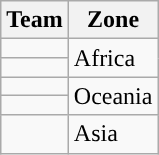<table class="wikitable">
<tr>
<th>Team</th>
<th>Zone</th>
</tr>
<tr>
<td></td>
<td rowspan=2>Africa</td>
</tr>
<tr>
<td></td>
</tr>
<tr>
<td></td>
<td rowspan=2>Oceania</td>
</tr>
<tr>
<td></td>
</tr>
<tr>
<td></td>
<td>Asia</td>
</tr>
</table>
